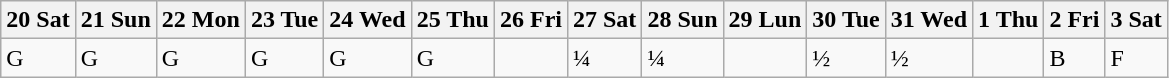<table class="wikitable olympic-schedule football">
<tr>
<th>20 Sat</th>
<th>21 Sun</th>
<th>22 Mon</th>
<th>23 Tue</th>
<th>24 Wed</th>
<th>25 Thu</th>
<th>26 Fri</th>
<th>27 Sat</th>
<th>28 Sun</th>
<th>29 Lun</th>
<th>30 Tue</th>
<th>31 Wed</th>
<th>1 Thu</th>
<th>2 Fri</th>
<th>3 Sat</th>
</tr>
<tr>
<td class="team-group">G</td>
<td class="team-group">G</td>
<td class="team-group">G</td>
<td class="team-group">G</td>
<td class="team-group">G</td>
<td class="team-group">G</td>
<td></td>
<td class="team-qf">¼</td>
<td class="team-qf">¼</td>
<td></td>
<td class="team-sf">½</td>
<td class="team-sf">½</td>
<td></td>
<td class="team-bronze">B</td>
<td class="team-final">F</td>
</tr>
</table>
